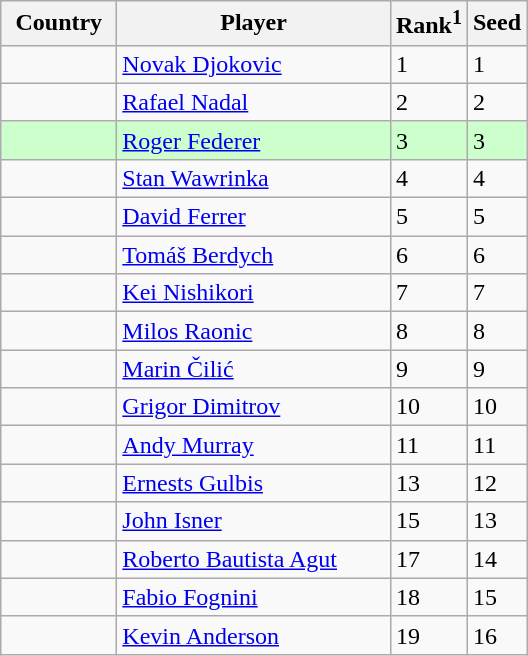<table class="sortable wikitable">
<tr>
<th width="70">Country</th>
<th width="175">Player</th>
<th>Rank<sup>1</sup></th>
<th>Seed</th>
</tr>
<tr>
<td></td>
<td><a href='#'>Novak Djokovic</a></td>
<td>1</td>
<td>1</td>
</tr>
<tr>
<td></td>
<td><a href='#'>Rafael Nadal</a></td>
<td>2</td>
<td>2</td>
</tr>
<tr style="background:#cfc;">
<td></td>
<td><a href='#'>Roger Federer</a></td>
<td>3</td>
<td>3</td>
</tr>
<tr>
<td></td>
<td><a href='#'>Stan Wawrinka</a></td>
<td>4</td>
<td>4</td>
</tr>
<tr>
<td></td>
<td><a href='#'>David Ferrer</a></td>
<td>5</td>
<td>5</td>
</tr>
<tr>
<td></td>
<td><a href='#'>Tomáš Berdych</a></td>
<td>6</td>
<td>6</td>
</tr>
<tr>
<td></td>
<td><a href='#'>Kei Nishikori</a></td>
<td>7</td>
<td>7</td>
</tr>
<tr>
<td></td>
<td><a href='#'>Milos Raonic</a></td>
<td>8</td>
<td>8</td>
</tr>
<tr>
<td></td>
<td><a href='#'>Marin Čilić</a></td>
<td>9</td>
<td>9</td>
</tr>
<tr>
<td></td>
<td><a href='#'>Grigor Dimitrov</a></td>
<td>10</td>
<td>10</td>
</tr>
<tr>
<td></td>
<td><a href='#'>Andy Murray</a></td>
<td>11</td>
<td>11</td>
</tr>
<tr>
<td></td>
<td><a href='#'>Ernests Gulbis</a></td>
<td>13</td>
<td>12</td>
</tr>
<tr>
<td></td>
<td><a href='#'>John Isner</a></td>
<td>15</td>
<td>13</td>
</tr>
<tr>
<td></td>
<td><a href='#'>Roberto Bautista Agut</a></td>
<td>17</td>
<td>14</td>
</tr>
<tr>
<td></td>
<td><a href='#'>Fabio Fognini</a></td>
<td>18</td>
<td>15</td>
</tr>
<tr>
<td></td>
<td><a href='#'>Kevin Anderson</a></td>
<td>19</td>
<td>16</td>
</tr>
</table>
